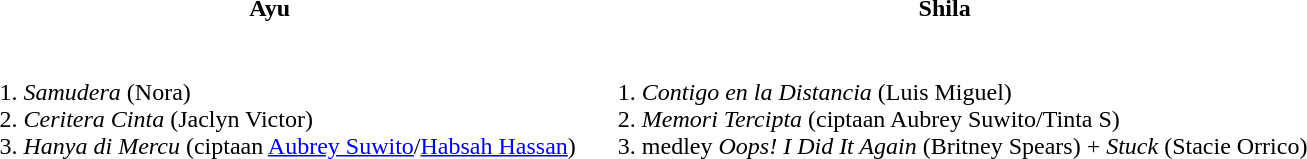<table>
<tr>
<th>Ayu</th>
<th>Shila</th>
</tr>
<tr>
<td><br><ol><li><em>Samudera</em> (Nora)</li><li><em>Ceritera Cinta</em> (Jaclyn Victor)</li><li><em>Hanya di Mercu</em> (ciptaan <a href='#'>Aubrey Suwito</a>/<a href='#'>Habsah Hassan</a>)</li></ol></td>
<td><br><ol><li><em>Contigo en la Distancia</em> (Luis Miguel)</li><li><em>Memori Tercipta</em> (ciptaan Aubrey Suwito/Tinta S)</li><li>medley <em>Oops! I Did It Again</em> (Britney Spears) + <em>Stuck</em> (Stacie Orrico)</li></ol></td>
</tr>
</table>
